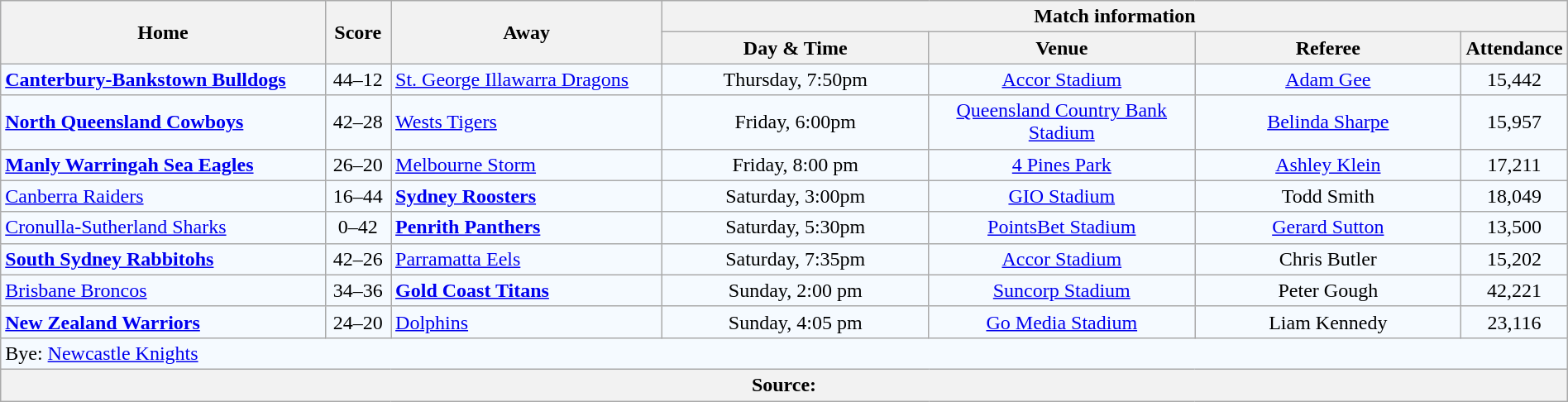<table class="wikitable" style="border-collapse:collapse; text-align:center; width:100%;">
<tr style="text-align:center; background:#f5faff;"  style="background:#c1d8ff;">
<th rowspan="2">Home</th>
<th rowspan="2">Score</th>
<th rowspan="2">Away</th>
<th colspan="4">Match information</th>
</tr>
<tr>
<th width="17%">Day & Time</th>
<th width="17%">Venue</th>
<th width="17%">Referee</th>
<th width="5%">Attendance</th>
</tr>
<tr style="text-align:center; background:#f5faff;">
<td align="left"><strong> <a href='#'>Canterbury-Bankstown Bulldogs</a></strong></td>
<td>44–12</td>
<td align="left"> <a href='#'>St. George Illawarra Dragons</a></td>
<td>Thursday, 7:50pm</td>
<td><a href='#'>Accor Stadium</a></td>
<td><a href='#'>Adam Gee</a></td>
<td>15,442</td>
</tr>
<tr style="text-align:center; background:#f5faff;">
<td align="left"><strong> <a href='#'>North Queensland Cowboys</a></strong></td>
<td>42–28</td>
<td align="left"> <a href='#'>Wests Tigers</a></td>
<td>Friday, 6:00pm</td>
<td><a href='#'>Queensland Country Bank Stadium</a></td>
<td><a href='#'>Belinda Sharpe</a></td>
<td>15,957</td>
</tr>
<tr style="text-align:center; background:#f5faff;">
<td align="left"><strong> <a href='#'>Manly Warringah Sea Eagles</a></strong></td>
<td>26–20</td>
<td align="left"> <a href='#'>Melbourne Storm</a></td>
<td>Friday, 8:00 pm</td>
<td><a href='#'>4 Pines Park</a></td>
<td><a href='#'>Ashley Klein</a></td>
<td>17,211</td>
</tr>
<tr style="text-align:center; background:#f5faff;">
<td align="left"> <a href='#'>Canberra Raiders</a></td>
<td>16–44</td>
<td align="left"><strong> <a href='#'>Sydney Roosters</a></strong></td>
<td>Saturday, 3:00pm</td>
<td><a href='#'>GIO Stadium</a></td>
<td>Todd Smith</td>
<td>18,049</td>
</tr>
<tr style="text-align:center; background:#f5faff;">
<td align="left"> <a href='#'>Cronulla-Sutherland Sharks</a></td>
<td>0–42</td>
<td align="left"><strong> <a href='#'>Penrith Panthers</a></strong></td>
<td>Saturday, 5:30pm</td>
<td><a href='#'>PointsBet Stadium</a></td>
<td><a href='#'>Gerard Sutton</a></td>
<td>13,500</td>
</tr>
<tr style="text-align:center; background:#f5faff;">
<td align="left"><strong> <a href='#'>South Sydney Rabbitohs</a></strong></td>
<td>42–26</td>
<td align="left"> <a href='#'>Parramatta Eels</a></td>
<td>Saturday, 7:35pm</td>
<td><a href='#'>Accor Stadium</a></td>
<td>Chris Butler</td>
<td>15,202</td>
</tr>
<tr style="text-align:center; background:#f5faff;">
<td align="left"> <a href='#'>Brisbane Broncos</a></td>
<td>34–36</td>
<td align="left"><strong> <a href='#'>Gold Coast Titans</a></strong></td>
<td>Sunday, 2:00 pm</td>
<td><a href='#'>Suncorp Stadium</a></td>
<td>Peter Gough</td>
<td>42,221</td>
</tr>
<tr style="text-align:center; background:#f5faff;">
<td align="left"><strong> <a href='#'>New Zealand Warriors</a></strong></td>
<td>24–20</td>
<td align="left"> <a href='#'>Dolphins</a></td>
<td>Sunday, 4:05 pm</td>
<td><a href='#'>Go Media Stadium</a></td>
<td>Liam Kennedy</td>
<td>23,116</td>
</tr>
<tr style="text-align:center; background:#f5faff;">
<td colspan="7" align="left">Bye:  <a href='#'>Newcastle Knights</a></td>
</tr>
<tr>
<th colspan="7" align="left">Source:</th>
</tr>
</table>
